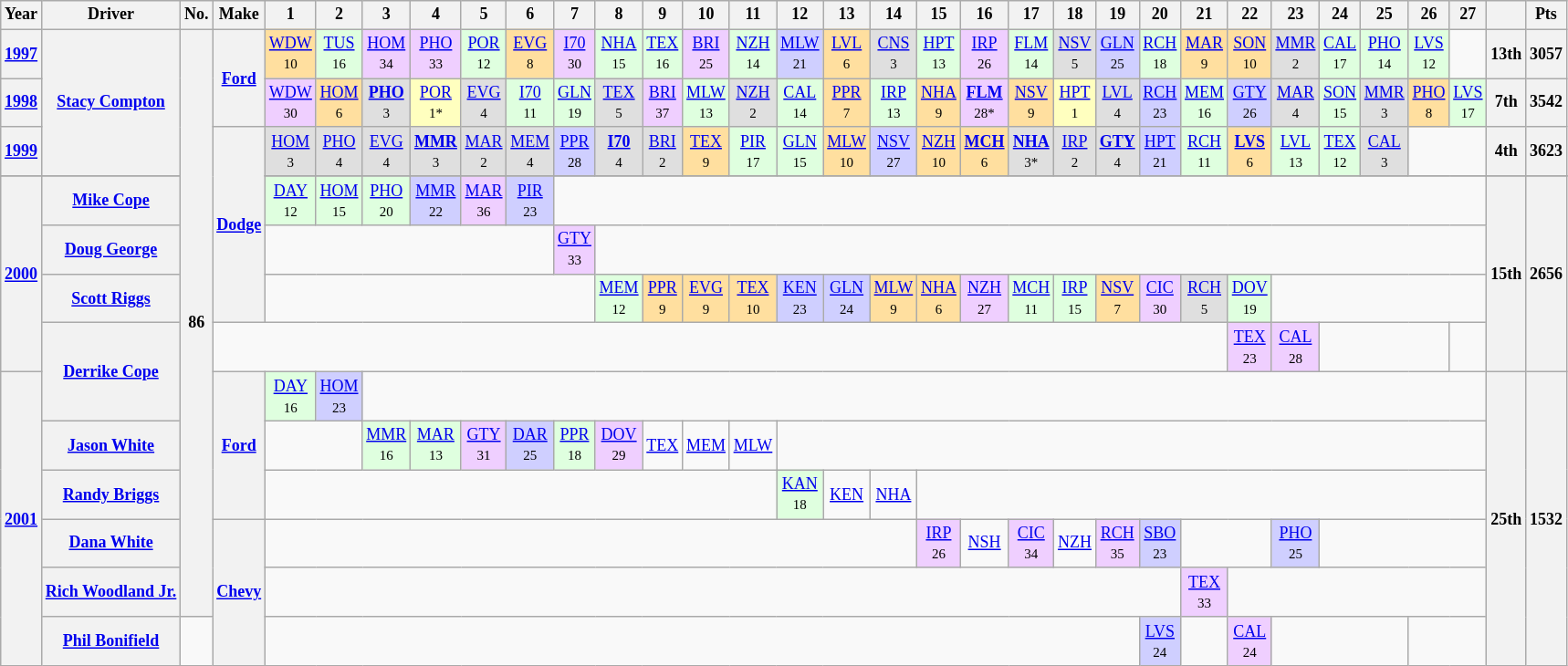<table class="wikitable" style="text-align:center; font-size:75%">
<tr>
<th>Year</th>
<th>Driver</th>
<th>No.</th>
<th>Make</th>
<th>1</th>
<th>2</th>
<th>3</th>
<th>4</th>
<th>5</th>
<th>6</th>
<th>7</th>
<th>8</th>
<th>9</th>
<th>10</th>
<th>11</th>
<th>12</th>
<th>13</th>
<th>14</th>
<th>15</th>
<th>16</th>
<th>17</th>
<th>18</th>
<th>19</th>
<th>20</th>
<th>21</th>
<th>22</th>
<th>23</th>
<th>24</th>
<th>25</th>
<th>26</th>
<th>27</th>
<th></th>
<th>Pts</th>
</tr>
<tr>
<th><a href='#'>1997</a></th>
<th rowspan=3><a href='#'>Stacy Compton</a></th>
<th rowspan=13>86</th>
<th rowspan=2><a href='#'>Ford</a></th>
<td style="background:#FFDF9F;"><a href='#'>WDW</a><br><small>10</small></td>
<td style="background:#DFFFDF;"><a href='#'>TUS</a><br><small>16</small></td>
<td style="background:#EFCFFF;"><a href='#'>HOM</a><br><small>34</small></td>
<td style="background:#EFCFFF;"><a href='#'>PHO</a><br><small>33</small></td>
<td style="background:#DFFFDF;"><a href='#'>POR</a><br><small>12</small></td>
<td style="background:#FFDF9F;"><a href='#'>EVG</a><br><small>8</small></td>
<td style="background:#EFCFFF;"><a href='#'>I70</a><br><small>30</small></td>
<td style="background:#DFFFDF;"><a href='#'>NHA</a><br><small>15</small></td>
<td style="background:#DFFFDF;"><a href='#'>TEX</a><br><small>16</small></td>
<td style="background:#EFCFFF;"><a href='#'>BRI</a><br><small>25</small></td>
<td style="background:#DFFFDF;"><a href='#'>NZH</a><br><small>14</small></td>
<td style="background:#CFCFFF;"><a href='#'>MLW</a><br><small>21</small></td>
<td style="background:#FFDF9F;"><a href='#'>LVL</a><br><small>6</small></td>
<td style="background:#DFDFDF;"><a href='#'>CNS</a><br><small>3</small></td>
<td style="background:#DFFFDF;"><a href='#'>HPT</a><br><small>13</small></td>
<td style="background:#EFCFFF;"><a href='#'>IRP</a><br><small>26</small></td>
<td style="background:#DFFFDF;"><a href='#'>FLM</a><br><small>14</small></td>
<td style="background:#DFDFDF;"><a href='#'>NSV</a><br><small>5</small></td>
<td style="background:#CFCFFF;"><a href='#'>GLN</a><br><small>25</small></td>
<td style="background:#DFFFDF;"><a href='#'>RCH</a><br><small>18</small></td>
<td style="background:#FFDF9F;"><a href='#'>MAR</a><br><small>9</small></td>
<td style="background:#FFDF9F;"><a href='#'>SON</a><br><small>10</small></td>
<td style="background:#DFDFDF;"><a href='#'>MMR</a><br><small>2</small></td>
<td style="background:#DFFFDF;"><a href='#'>CAL</a><br><small>17</small></td>
<td style="background:#DFFFDF;"><a href='#'>PHO</a><br><small>14</small></td>
<td style="background:#DFFFDF;"><a href='#'>LVS</a><br><small>12</small></td>
<td></td>
<th>13th</th>
<th>3057</th>
</tr>
<tr>
<th><a href='#'>1998</a></th>
<td style="background:#EFCFFF;"><a href='#'>WDW</a><br><small>30</small></td>
<td style="background:#FFDF9F;"><a href='#'>HOM</a><br><small>6</small></td>
<td style="background:#DFDFDF;"><strong><a href='#'>PHO</a></strong><br><small>3</small></td>
<td style="background:#FFFFBF;"><a href='#'>POR</a><br><small>1*</small></td>
<td style="background:#DFDFDF;"><a href='#'>EVG</a><br><small>4</small></td>
<td style="background:#DFFFDF;"><a href='#'>I70</a><br><small>11</small></td>
<td style="background:#DFFFDF;"><a href='#'>GLN</a><br><small>19</small></td>
<td style="background:#DFDFDF;"><a href='#'>TEX</a><br><small>5</small></td>
<td style="background:#EFCFFF;"><a href='#'>BRI</a><br><small>37</small></td>
<td style="background:#DFFFDF;"><a href='#'>MLW</a><br><small>13</small></td>
<td style="background:#DFDFDF;"><a href='#'>NZH</a><br><small>2</small></td>
<td style="background:#DFFFDF;"><a href='#'>CAL</a><br><small>14</small></td>
<td style="background:#FFDF9F;"><a href='#'>PPR</a><br><small>7</small></td>
<td style="background:#DFFFDF;"><a href='#'>IRP</a><br><small>13</small></td>
<td style="background:#FFDF9F;"><a href='#'>NHA</a><br><small>9</small></td>
<td style="background:#EFCFFF;"><strong><a href='#'>FLM</a></strong><br><small>28*</small></td>
<td style="background:#FFDF9F;"><a href='#'>NSV</a><br><small>9</small></td>
<td style="background:#FFFFBF;"><a href='#'>HPT</a><br><small>1</small></td>
<td style="background:#DFDFDF;"><a href='#'>LVL</a><br><small>4</small></td>
<td style="background:#CFCFFF;"><a href='#'>RCH</a><br><small>23</small></td>
<td style="background:#DFFFDF;"><a href='#'>MEM</a><br><small>16</small></td>
<td style="background:#CFCFFF;"><a href='#'>GTY</a><br><small>26</small></td>
<td style="background:#DFDFDF;"><a href='#'>MAR</a><br><small>4</small></td>
<td style="background:#DFFFDF;"><a href='#'>SON</a><br><small>15</small></td>
<td style="background:#DFDFDF;"><a href='#'>MMR</a><br><small>3</small></td>
<td style="background:#FFDF9F;"><a href='#'>PHO</a><br><small>8</small></td>
<td style="background:#DFFFDF;"><a href='#'>LVS</a><br><small>17</small></td>
<th>7th</th>
<th>3542</th>
</tr>
<tr>
<th><a href='#'>1999</a></th>
<th rowspan=5><a href='#'>Dodge</a></th>
<td style="background:#DFDFDF;"><a href='#'>HOM</a><br><small>3</small></td>
<td style="background:#DFDFDF;"><a href='#'>PHO</a><br><small>4</small></td>
<td style="background:#DFDFDF;"><a href='#'>EVG</a><br><small>4</small></td>
<td style="background:#DFDFDF;"><strong><a href='#'>MMR</a></strong><br><small>3</small></td>
<td style="background:#DFDFDF;"><a href='#'>MAR</a><br><small>2</small></td>
<td style="background:#DFDFDF;"><a href='#'>MEM</a><br><small>4</small></td>
<td style="background:#CFCFFF;"><a href='#'>PPR</a><br><small>28</small></td>
<td style="background:#DFDFDF;"><strong><a href='#'>I70</a></strong><br><small>4</small></td>
<td style="background:#DFDFDF;"><a href='#'>BRI</a><br><small>2</small></td>
<td style="background:#FFDF9F;"><a href='#'>TEX</a><br><small>9</small></td>
<td style="background:#DFFFDF;"><a href='#'>PIR</a><br><small>17</small></td>
<td style="background:#DFFFDF;"><a href='#'>GLN</a><br><small>15</small></td>
<td style="background:#FFDF9F;"><a href='#'>MLW</a><br><small>10</small></td>
<td style="background:#CFCFFF;"><a href='#'>NSV</a><br><small>27</small></td>
<td style="background:#FFDF9F;"><a href='#'>NZH</a><br><small>10</small></td>
<td style="background:#FFDF9F;"><strong><a href='#'>MCH</a></strong><br><small>6</small></td>
<td style="background:#DFDFDF;"><strong><a href='#'>NHA</a></strong><br><small>3*</small></td>
<td style="background:#DFDFDF;"><a href='#'>IRP</a><br><small>2</small></td>
<td style="background:#DFDFDF;"><strong><a href='#'>GTY</a></strong><br><small>4</small></td>
<td style="background:#CFCFFF;"><a href='#'>HPT</a><br><small>21</small></td>
<td style="background:#DFFFDF;"><a href='#'>RCH</a><br><small>11</small></td>
<td style="background:#FFDF9F;"><strong><a href='#'>LVS</a></strong><br><small>6</small></td>
<td style="background:#DFFFDF;"><a href='#'>LVL</a><br><small>13</small></td>
<td style="background:#DFFFDF;"><a href='#'>TEX</a><br><small>12</small></td>
<td style="background:#DFDFDF;"><a href='#'>CAL</a><br><small>3</small></td>
<td colspan=2></td>
<th>4th</th>
<th>3623</th>
</tr>
<tr>
</tr>
<tr>
<th rowspan=4><a href='#'>2000</a></th>
<th><a href='#'>Mike Cope</a></th>
<td style="background:#DFFFDF;"><a href='#'>DAY</a><br><small>12</small></td>
<td style="background:#DFFFDF;"><a href='#'>HOM</a><br><small>15</small></td>
<td style="background:#DFFFDF;"><a href='#'>PHO</a><br><small>20</small></td>
<td style="background:#CFCFFF;"><a href='#'>MMR</a><br><small>22</small></td>
<td style="background:#EFCFFF;"><a href='#'>MAR</a><br><small>36</small></td>
<td style="background:#CFCFFF;"><a href='#'>PIR</a><br><small>23</small></td>
<td colspan=21></td>
<th rowspan=4>15th</th>
<th rowspan=4>2656</th>
</tr>
<tr>
<th><a href='#'>Doug George</a></th>
<td colspan=6></td>
<td style="background:#EFCFFF;"><a href='#'>GTY</a><br><small>33</small></td>
<td colspan=20></td>
</tr>
<tr>
<th><a href='#'>Scott Riggs</a></th>
<td colspan=7></td>
<td style="background:#DFFFDF;"><a href='#'>MEM</a><br><small>12</small></td>
<td style="background:#FFDF9F;"><a href='#'>PPR</a><br><small>9</small></td>
<td style="background:#FFDF9F;"><a href='#'>EVG</a><br><small>9</small></td>
<td style="background:#FFDF9F;"><a href='#'>TEX</a><br><small>10</small></td>
<td style="background:#CFCFFF;"><a href='#'>KEN</a><br><small>23</small></td>
<td style="background:#CFCFFF;"><a href='#'>GLN</a><br><small>24</small></td>
<td style="background:#FFDF9F;"><a href='#'>MLW</a><br><small>9</small></td>
<td style="background:#FFDF9F;"><a href='#'>NHA</a><br><small>6</small></td>
<td style="background:#EFCFFF;"><a href='#'>NZH</a><br><small>27</small></td>
<td style="background:#DFFFDF;"><a href='#'>MCH</a><br><small>11</small></td>
<td style="background:#DFFFDF;"><a href='#'>IRP</a><br><small>15</small></td>
<td style="background:#FFDF9F;"><a href='#'>NSV</a><br><small>7</small></td>
<td style="background:#EFCFFF;"><a href='#'>CIC</a><br><small>30</small></td>
<td style="background:#DFDFDF;"><a href='#'>RCH</a><br><small>5</small></td>
<td style="background:#DFFFDF;"><a href='#'>DOV</a><br><small>19</small></td>
<td colspan=5></td>
</tr>
<tr>
<th rowspan=2><a href='#'>Derrike Cope</a></th>
<td colspan=22></td>
<td style="background:#EFCFFF;"><a href='#'>TEX</a><br><small>23</small></td>
<td style="background:#EFCFFF;"><a href='#'>CAL</a><br><small>28</small></td>
<td colspan=3></td>
</tr>
<tr>
<th rowspan=6><a href='#'>2001</a></th>
<th rowspan=3><a href='#'>Ford</a></th>
<td style="background:#DFFFDF;"><a href='#'>DAY</a><br><small>16</small></td>
<td style="background:#CFCFFF;"><a href='#'>HOM</a><br><small>23</small></td>
<td colspan=25></td>
<th rowspan=6>25th</th>
<th rowspan=6>1532</th>
</tr>
<tr>
<th><a href='#'>Jason White</a></th>
<td colspan=2></td>
<td style="background:#DFFFDF;"><a href='#'>MMR</a><br><small>16</small></td>
<td style="background:#DFFFDF;"><a href='#'>MAR</a><br><small>13</small></td>
<td style="background:#EFCFFF;"><a href='#'>GTY</a><br><small>31</small></td>
<td style="background:#CFCFFF;"><a href='#'>DAR</a><br><small>25</small></td>
<td style="background:#DFFFDF;"><a href='#'>PPR</a><br><small>18</small></td>
<td style="background:#EFCFFF;"><a href='#'>DOV</a><br><small>29</small></td>
<td><a href='#'>TEX</a></td>
<td><a href='#'>MEM</a></td>
<td><a href='#'>MLW</a></td>
<td colspan=16></td>
</tr>
<tr>
<th><a href='#'>Randy Briggs</a></th>
<td colspan=11></td>
<td style="background:#DFFFDF;"><a href='#'>KAN</a><br><small>18</small></td>
<td><a href='#'>KEN</a></td>
<td><a href='#'>NHA</a></td>
<td colspan=13></td>
</tr>
<tr>
<th><a href='#'>Dana White</a></th>
<th rowspan=3><a href='#'>Chevy</a></th>
<td colspan=14></td>
<td style="background:#EFCFFF;"><a href='#'>IRP</a><br><small>26</small></td>
<td><a href='#'>NSH</a></td>
<td style="background:#EFCFFF;"><a href='#'>CIC</a><br><small>34</small></td>
<td><a href='#'>NZH</a></td>
<td style="background:#EFCFFF;"><a href='#'>RCH</a><br><small>35</small></td>
<td style="background:#CFCFFF;"><a href='#'>SBO</a><br><small>23</small></td>
<td colspan=2></td>
<td style="background:#CFCFFF;"><a href='#'>PHO</a><br><small>25</small></td>
<td colspan=4></td>
</tr>
<tr>
<th><a href='#'>Rich Woodland Jr.</a></th>
<td colspan=20></td>
<td style="background:#EFCFFF;"><a href='#'>TEX</a><br><small>33</small></td>
<td colspan=6></td>
</tr>
<tr>
<th><a href='#'>Phil Bonifield</a></th>
<td colspan=21></td>
<td style="background:#CFCFFF;"><a href='#'>LVS</a><br><small>24</small></td>
<td></td>
<td style="background:#EFCFFF;"><a href='#'>CAL</a><br><small>24</small></td>
<td colspan=3></td>
</tr>
</table>
